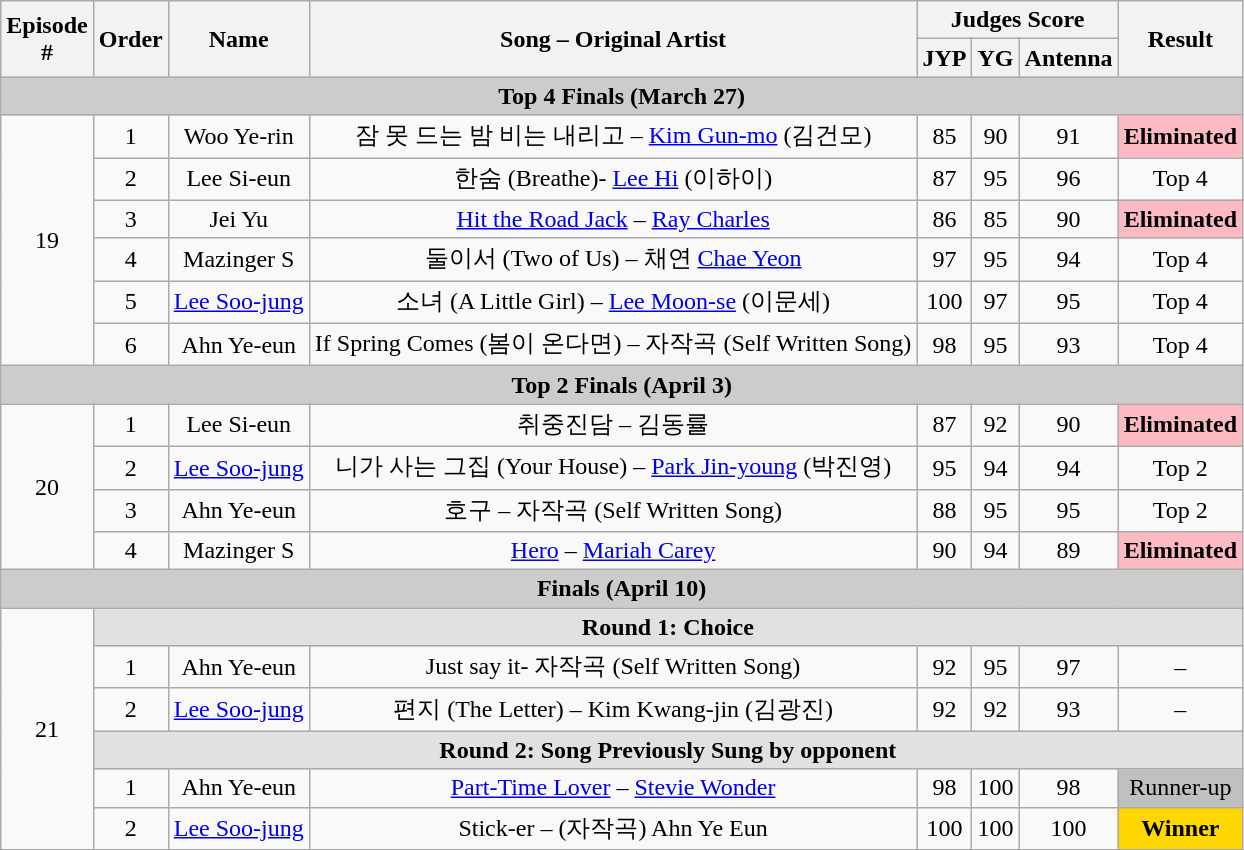<table class="wikitable" style="text-align: center;">
<tr>
<th rowspan="2">Episode<br>#</th>
<th rowspan="2">Order</th>
<th rowspan="2">Name</th>
<th rowspan="2">Song – Original Artist</th>
<th colspan="3">Judges Score</th>
<th rowspan="2">Result</th>
</tr>
<tr>
<th>JYP</th>
<th>YG</th>
<th>Antenna</th>
</tr>
<tr>
<td colspan="11" style="background:#ccc; text-align:center;"><strong>Top 4 Finals (March 27)</strong></td>
</tr>
<tr>
<td rowspan="6">19</td>
<td>1</td>
<td>Woo Ye-rin</td>
<td>잠 못 드는 밤 비는 내리고 – <a href='#'>Kim Gun-mo</a> (김건모)</td>
<td>85</td>
<td>90</td>
<td>91</td>
<td bgcolor="#febac2"><span><strong>Eliminated</strong></span></td>
</tr>
<tr>
<td>2</td>
<td>Lee Si-eun</td>
<td>한숨 (Breathe)- <a href='#'>Lee Hi</a> (이하이)</td>
<td>87</td>
<td>95</td>
<td>96</td>
<td>Top 4</td>
</tr>
<tr>
<td>3</td>
<td>Jei Yu</td>
<td><a href='#'>Hit the Road Jack</a> – <a href='#'>Ray Charles</a></td>
<td>86</td>
<td>85</td>
<td>90</td>
<td bgcolor="#febac2"><span><strong>Eliminated</strong></span></td>
</tr>
<tr>
<td>4</td>
<td>Mazinger S</td>
<td>둘이서 (Two of Us) – 채연 <a href='#'>Chae Yeon</a></td>
<td>97</td>
<td>95</td>
<td>94</td>
<td>Top 4</td>
</tr>
<tr>
<td>5</td>
<td><a href='#'>Lee Soo-jung</a></td>
<td>소녀 (A Little Girl) – <a href='#'>Lee Moon-se</a> (이문세)</td>
<td>100</td>
<td>97</td>
<td>95</td>
<td>Top 4</td>
</tr>
<tr>
<td>6</td>
<td>Ahn Ye-eun</td>
<td>If Spring Comes (봄이 온다면) – 자작곡 (Self Written Song)</td>
<td>98</td>
<td>95</td>
<td>93</td>
<td>Top 4</td>
</tr>
<tr>
<td colspan="11" style="background:#ccc; text-align:center;"><strong>Top 2 Finals (April 3)</strong></td>
</tr>
<tr>
<td rowspan="4">20</td>
<td>1</td>
<td>Lee Si-eun</td>
<td>취중진담 – 김동률</td>
<td>87</td>
<td>92</td>
<td>90</td>
<td bgcolor="#febac2"><span><strong>Eliminated</strong></span></td>
</tr>
<tr>
<td>2</td>
<td><a href='#'>Lee Soo-jung</a></td>
<td>니가 사는 그집 (Your House) – <a href='#'>Park Jin-young</a> (박진영)</td>
<td>95</td>
<td>94</td>
<td>94</td>
<td>Top 2</td>
</tr>
<tr>
<td>3</td>
<td>Ahn Ye-eun</td>
<td>호구 – 자작곡 (Self Written Song)</td>
<td>88</td>
<td>95</td>
<td>95</td>
<td>Top 2</td>
</tr>
<tr>
<td>4</td>
<td>Mazinger S</td>
<td><a href='#'>Hero</a> – <a href='#'>Mariah Carey</a></td>
<td>90</td>
<td>94</td>
<td>89</td>
<td bgcolor="#febac2"><span><strong>Eliminated</strong></span></td>
</tr>
<tr>
<td colspan="11" style="background:#ccc; text-align:center;"><strong>Finals (April 10)</strong></td>
</tr>
<tr>
<td rowspan="6">21</td>
<td colspan="10" style="background: #e1e1e1; text-align:center;"><strong>Round 1: Choice </strong></td>
</tr>
<tr>
<td>1</td>
<td>Ahn Ye-eun</td>
<td>Just say it- 자작곡 (Self Written Song)</td>
<td>92</td>
<td>95</td>
<td>97</td>
<td>–</td>
</tr>
<tr>
<td>2</td>
<td><a href='#'>Lee Soo-jung</a></td>
<td>편지 (The Letter) – Kim Kwang-jin (김광진)</td>
<td>92</td>
<td>92</td>
<td>93</td>
<td>–</td>
</tr>
<tr>
<td colspan="11" style="background: #e1e1e1; text-align:center;"><strong>Round 2: Song Previously Sung by opponent </strong></td>
</tr>
<tr>
<td>1</td>
<td>Ahn Ye-eun</td>
<td><a href='#'>Part-Time Lover</a> – <a href='#'>Stevie Wonder</a></td>
<td>98</td>
<td>100</td>
<td>98</td>
<td bgcolor="silver">Runner-up</td>
</tr>
<tr>
<td>2</td>
<td><a href='#'>Lee Soo-jung</a></td>
<td>Stick-er – (자작곡) Ahn Ye Eun</td>
<td>100</td>
<td>100</td>
<td>100</td>
<td bgcolor="Gold"><strong>Winner</strong></td>
</tr>
</table>
